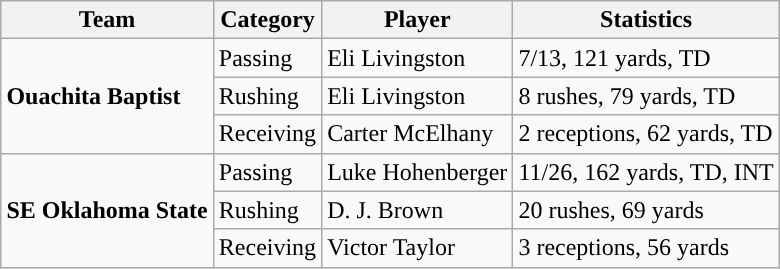<table class="wikitable" style="float: right;">
<tr>
<th>Team</th>
<th>Category</th>
<th>Player</th>
<th>Statistics</th>
</tr>
<tr>
<td rowspan=3><strong>Ouachita Baptist</strong></td>
<td>Passing</td>
<td>Eli Livingston</td>
<td>7/13, 121 yards, TD</td>
</tr>
<tr>
<td>Rushing</td>
<td>Eli Livingston</td>
<td>8 rushes, 79 yards, TD</td>
</tr>
<tr>
<td>Receiving</td>
<td>Carter McElhany</td>
<td>2 receptions, 62 yards, TD</td>
</tr>
<tr>
<td rowspan=3><strong>SE Oklahoma State</strong></td>
<td>Passing</td>
<td>Luke Hohenberger</td>
<td>11/26, 162 yards, TD, INT</td>
</tr>
<tr>
<td>Rushing</td>
<td>D. J. Brown</td>
<td>20 rushes, 69 yards</td>
</tr>
<tr>
<td>Receiving</td>
<td>Victor Taylor</td>
<td>3 receptions, 56 yards</td>
</tr>
</table>
